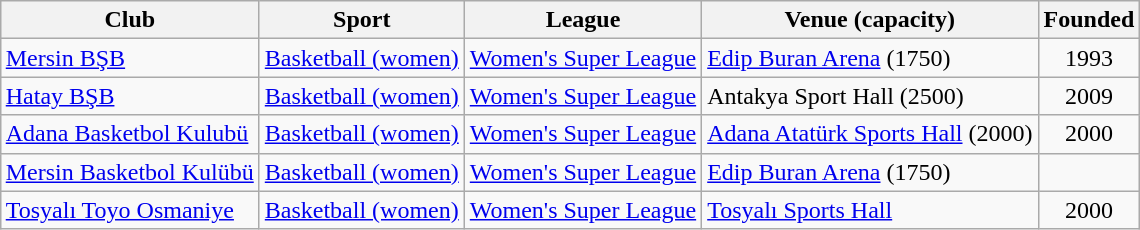<table class="wikitable sortable" style="margin:1em auto;">
<tr>
<th>Club</th>
<th>Sport</th>
<th>League</th>
<th>Venue (capacity)</th>
<th>Founded</th>
</tr>
<tr>
<td><a href='#'>Mersin BŞB</a></td>
<td><a href='#'>Basketball (women)</a></td>
<td style="text-align:center;"><a href='#'>Women's Super League</a></td>
<td><a href='#'>Edip Buran Arena</a> (1750)</td>
<td align=center>1993</td>
</tr>
<tr>
<td><a href='#'>Hatay BŞB</a></td>
<td><a href='#'>Basketball (women)</a></td>
<td style="text-align:center;"><a href='#'>Women's Super League</a></td>
<td>Antakya Sport Hall (2500)</td>
<td align=center>2009</td>
</tr>
<tr>
<td><a href='#'>Adana Basketbol Kulubü</a></td>
<td><a href='#'>Basketball (women)</a></td>
<td style="text-align:center;"><a href='#'>Women's Super League</a></td>
<td><a href='#'>Adana Atatürk Sports Hall</a> (2000)</td>
<td align=center>2000</td>
</tr>
<tr>
<td><a href='#'>Mersin Basketbol Kulübü</a></td>
<td><a href='#'>Basketball (women)</a></td>
<td style="text-align:center;"><a href='#'>Women's Super League</a></td>
<td><a href='#'>Edip Buran Arena</a> (1750)</td>
<td align=center></td>
</tr>
<tr>
<td><a href='#'>Tosyalı Toyo Osmaniye</a></td>
<td><a href='#'>Basketball (women)</a></td>
<td style="text-align:center;"><a href='#'>Women's Super League</a></td>
<td><a href='#'>Tosyalı Sports Hall</a></td>
<td align=center>2000</td>
</tr>
</table>
